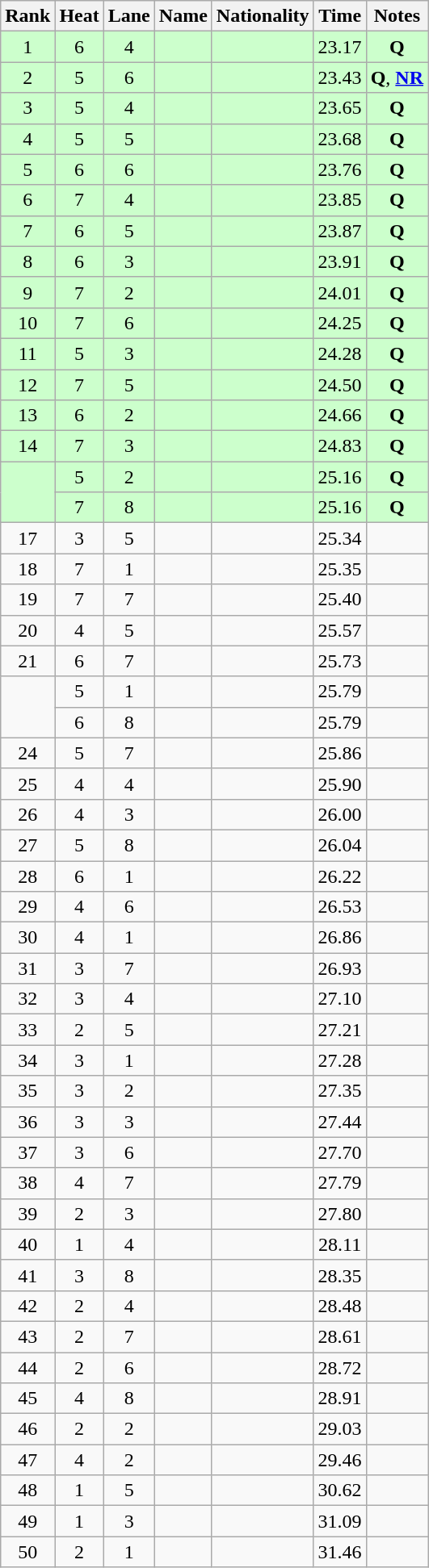<table class="wikitable sortable" style="text-align:center">
<tr>
<th>Rank</th>
<th>Heat</th>
<th>Lane</th>
<th>Name</th>
<th>Nationality</th>
<th>Time</th>
<th>Notes</th>
</tr>
<tr bgcolor=ccffcc>
<td>1</td>
<td>6</td>
<td>4</td>
<td align=left></td>
<td align=left></td>
<td>23.17</td>
<td><strong>Q</strong></td>
</tr>
<tr bgcolor=ccffcc>
<td>2</td>
<td>5</td>
<td>6</td>
<td align=left></td>
<td align=left></td>
<td>23.43</td>
<td><strong>Q</strong>, <strong><a href='#'>NR</a></strong></td>
</tr>
<tr bgcolor=ccffcc>
<td>3</td>
<td>5</td>
<td>4</td>
<td align=left></td>
<td align=left></td>
<td>23.65</td>
<td><strong>Q</strong></td>
</tr>
<tr bgcolor=ccffcc>
<td>4</td>
<td>5</td>
<td>5</td>
<td align=left></td>
<td align=left></td>
<td>23.68</td>
<td><strong>Q</strong></td>
</tr>
<tr bgcolor=ccffcc>
<td>5</td>
<td>6</td>
<td>6</td>
<td align=left></td>
<td align=left></td>
<td>23.76</td>
<td><strong>Q</strong></td>
</tr>
<tr bgcolor=ccffcc>
<td>6</td>
<td>7</td>
<td>4</td>
<td align=left></td>
<td align=left></td>
<td>23.85</td>
<td><strong>Q</strong></td>
</tr>
<tr bgcolor=ccffcc>
<td>7</td>
<td>6</td>
<td>5</td>
<td align=left></td>
<td align=left></td>
<td>23.87</td>
<td><strong>Q</strong></td>
</tr>
<tr bgcolor=ccffcc>
<td>8</td>
<td>6</td>
<td>3</td>
<td align=left></td>
<td align=left></td>
<td>23.91</td>
<td><strong>Q</strong></td>
</tr>
<tr bgcolor=ccffcc>
<td>9</td>
<td>7</td>
<td>2</td>
<td align=left></td>
<td align=left></td>
<td>24.01</td>
<td><strong>Q</strong></td>
</tr>
<tr bgcolor=ccffcc>
<td>10</td>
<td>7</td>
<td>6</td>
<td align=left></td>
<td align=left></td>
<td>24.25</td>
<td><strong>Q</strong></td>
</tr>
<tr bgcolor=ccffcc>
<td>11</td>
<td>5</td>
<td>3</td>
<td align=left></td>
<td align=left></td>
<td>24.28</td>
<td><strong>Q</strong></td>
</tr>
<tr bgcolor=ccffcc>
<td>12</td>
<td>7</td>
<td>5</td>
<td align=left></td>
<td align=left></td>
<td>24.50</td>
<td><strong>Q</strong></td>
</tr>
<tr bgcolor=ccffcc>
<td>13</td>
<td>6</td>
<td>2</td>
<td align=left></td>
<td align=left></td>
<td>24.66</td>
<td><strong>Q</strong></td>
</tr>
<tr bgcolor=ccffcc>
<td>14</td>
<td>7</td>
<td>3</td>
<td align=left></td>
<td align=left></td>
<td>24.83</td>
<td><strong>Q</strong></td>
</tr>
<tr bgcolor=ccffcc>
<td rowspan="2"></td>
<td>5</td>
<td>2</td>
<td align=left></td>
<td align=left></td>
<td>25.16</td>
<td><strong>Q</strong></td>
</tr>
<tr bgcolor=ccffcc>
<td>7</td>
<td>8</td>
<td align=left></td>
<td align=left></td>
<td>25.16</td>
<td><strong>Q</strong></td>
</tr>
<tr>
<td>17</td>
<td>3</td>
<td>5</td>
<td align=left></td>
<td align=left></td>
<td>25.34</td>
<td></td>
</tr>
<tr>
<td>18</td>
<td>7</td>
<td>1</td>
<td align=left></td>
<td align=left></td>
<td>25.35</td>
<td></td>
</tr>
<tr>
<td>19</td>
<td>7</td>
<td>7</td>
<td align=left></td>
<td align=left></td>
<td>25.40</td>
<td></td>
</tr>
<tr>
<td>20</td>
<td>4</td>
<td>5</td>
<td align=left></td>
<td align=left></td>
<td>25.57</td>
<td></td>
</tr>
<tr>
<td>21</td>
<td>6</td>
<td>7</td>
<td align=left></td>
<td align=left></td>
<td>25.73</td>
<td></td>
</tr>
<tr>
<td rowspan="2"></td>
<td>5</td>
<td>1</td>
<td align=left></td>
<td align=left></td>
<td>25.79</td>
<td></td>
</tr>
<tr>
<td>6</td>
<td>8</td>
<td align=left></td>
<td align=left></td>
<td>25.79</td>
<td></td>
</tr>
<tr>
<td>24</td>
<td>5</td>
<td>7</td>
<td align=left></td>
<td align=left></td>
<td>25.86</td>
<td></td>
</tr>
<tr>
<td>25</td>
<td>4</td>
<td>4</td>
<td align=left></td>
<td align=left></td>
<td>25.90</td>
<td></td>
</tr>
<tr>
<td>26</td>
<td>4</td>
<td>3</td>
<td align=left></td>
<td align=left></td>
<td>26.00</td>
<td></td>
</tr>
<tr>
<td>27</td>
<td>5</td>
<td>8</td>
<td align=left></td>
<td align=left></td>
<td>26.04</td>
<td></td>
</tr>
<tr>
<td>28</td>
<td>6</td>
<td>1</td>
<td align=left></td>
<td align=left></td>
<td>26.22</td>
<td></td>
</tr>
<tr>
<td>29</td>
<td>4</td>
<td>6</td>
<td align=left></td>
<td align=left></td>
<td>26.53</td>
<td></td>
</tr>
<tr>
<td>30</td>
<td>4</td>
<td>1</td>
<td align=left></td>
<td align=left></td>
<td>26.86</td>
<td></td>
</tr>
<tr>
<td>31</td>
<td>3</td>
<td>7</td>
<td align=left></td>
<td align=left></td>
<td>26.93</td>
<td></td>
</tr>
<tr>
<td>32</td>
<td>3</td>
<td>4</td>
<td align=left></td>
<td align=left></td>
<td>27.10</td>
<td></td>
</tr>
<tr>
<td>33</td>
<td>2</td>
<td>5</td>
<td align=left></td>
<td align=left></td>
<td>27.21</td>
<td></td>
</tr>
<tr>
<td>34</td>
<td>3</td>
<td>1</td>
<td align=left></td>
<td align=left></td>
<td>27.28</td>
<td></td>
</tr>
<tr>
<td>35</td>
<td>3</td>
<td>2</td>
<td align=left></td>
<td align=left></td>
<td>27.35</td>
<td></td>
</tr>
<tr>
<td>36</td>
<td>3</td>
<td>3</td>
<td align=left></td>
<td align=left></td>
<td>27.44</td>
<td></td>
</tr>
<tr>
<td>37</td>
<td>3</td>
<td>6</td>
<td align=left></td>
<td align=left></td>
<td>27.70</td>
<td></td>
</tr>
<tr>
<td>38</td>
<td>4</td>
<td>7</td>
<td align=left></td>
<td align=left></td>
<td>27.79</td>
<td></td>
</tr>
<tr>
<td>39</td>
<td>2</td>
<td>3</td>
<td align=left></td>
<td align=left></td>
<td>27.80</td>
<td></td>
</tr>
<tr>
<td>40</td>
<td>1</td>
<td>4</td>
<td align=left></td>
<td align=left></td>
<td>28.11</td>
<td></td>
</tr>
<tr>
<td>41</td>
<td>3</td>
<td>8</td>
<td align=left></td>
<td align=left></td>
<td>28.35</td>
<td></td>
</tr>
<tr>
<td>42</td>
<td>2</td>
<td>4</td>
<td align=left></td>
<td align=left></td>
<td>28.48</td>
<td></td>
</tr>
<tr>
<td>43</td>
<td>2</td>
<td>7</td>
<td align=left></td>
<td align=left></td>
<td>28.61</td>
<td></td>
</tr>
<tr>
<td>44</td>
<td>2</td>
<td>6</td>
<td align=left></td>
<td align=left></td>
<td>28.72</td>
<td></td>
</tr>
<tr>
<td>45</td>
<td>4</td>
<td>8</td>
<td align=left></td>
<td align=left></td>
<td>28.91</td>
<td></td>
</tr>
<tr>
<td>46</td>
<td>2</td>
<td>2</td>
<td align=left></td>
<td align=left></td>
<td>29.03</td>
<td></td>
</tr>
<tr>
<td>47</td>
<td>4</td>
<td>2</td>
<td align=left></td>
<td align=left></td>
<td>29.46</td>
<td></td>
</tr>
<tr>
<td>48</td>
<td>1</td>
<td>5</td>
<td align=left></td>
<td align=left></td>
<td>30.62</td>
<td></td>
</tr>
<tr>
<td>49</td>
<td>1</td>
<td>3</td>
<td align=left></td>
<td align=left></td>
<td>31.09</td>
<td></td>
</tr>
<tr>
<td>50</td>
<td>2</td>
<td>1</td>
<td align=left></td>
<td align=left></td>
<td>31.46</td>
<td></td>
</tr>
</table>
